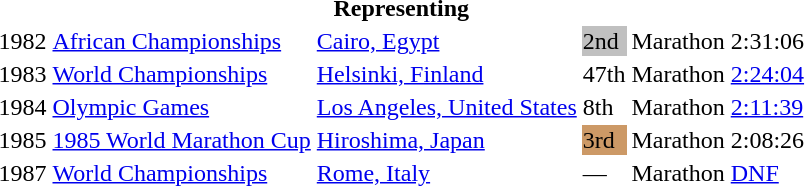<table>
<tr>
<th colspan="6">Representing </th>
</tr>
<tr>
<td>1982</td>
<td><a href='#'>African Championships</a></td>
<td><a href='#'>Cairo, Egypt</a></td>
<td bgcolor="silver">2nd</td>
<td>Marathon</td>
<td>2:31:06</td>
</tr>
<tr>
<td>1983</td>
<td><a href='#'>World Championships</a></td>
<td><a href='#'>Helsinki, Finland</a></td>
<td>47th</td>
<td>Marathon</td>
<td><a href='#'>2:24:04</a></td>
</tr>
<tr>
<td>1984</td>
<td><a href='#'>Olympic Games</a></td>
<td><a href='#'>Los Angeles, United States</a></td>
<td>8th</td>
<td>Marathon</td>
<td><a href='#'>2:11:39</a></td>
</tr>
<tr>
<td>1985</td>
<td><a href='#'>1985 World Marathon Cup</a></td>
<td><a href='#'>Hiroshima, Japan</a></td>
<td bgcolor="cc9966">3rd</td>
<td>Marathon</td>
<td>2:08:26</td>
</tr>
<tr>
<td>1987</td>
<td><a href='#'>World Championships</a></td>
<td><a href='#'>Rome, Italy</a></td>
<td>—</td>
<td>Marathon</td>
<td><a href='#'>DNF</a></td>
</tr>
</table>
